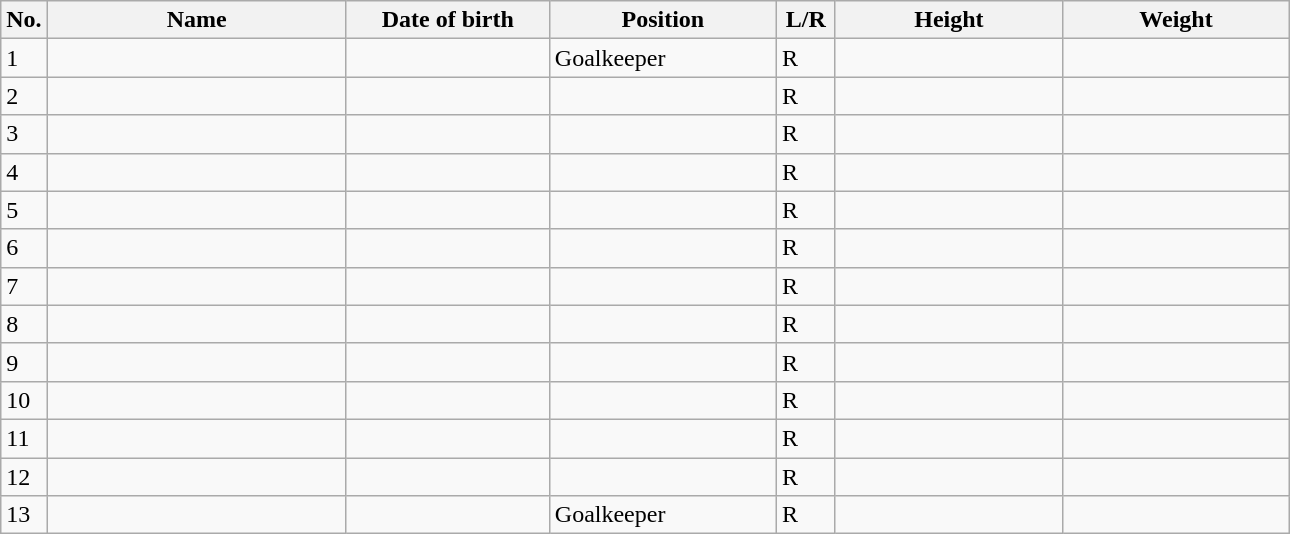<table class=wikitable sortable style=font-size:100%; text-align:center;>
<tr>
<th>No.</th>
<th style=width:12em>Name</th>
<th style=width:8em>Date of birth</th>
<th style=width:9em>Position</th>
<th style=width:2em>L/R</th>
<th style=width:9em>Height</th>
<th style=width:9em>Weight</th>
</tr>
<tr>
<td>1</td>
<td align=left></td>
<td align=right></td>
<td>Goalkeeper</td>
<td>R</td>
<td></td>
<td></td>
</tr>
<tr>
<td>2</td>
<td align=left></td>
<td align=right></td>
<td></td>
<td>R</td>
<td></td>
<td></td>
</tr>
<tr>
<td>3</td>
<td align=left></td>
<td align=right></td>
<td></td>
<td>R</td>
<td></td>
<td></td>
</tr>
<tr>
<td>4</td>
<td align=left></td>
<td align=right></td>
<td></td>
<td>R</td>
<td></td>
<td></td>
</tr>
<tr>
<td>5</td>
<td align=left></td>
<td align=right></td>
<td></td>
<td>R</td>
<td></td>
<td></td>
</tr>
<tr>
<td>6</td>
<td align=left></td>
<td align=right></td>
<td></td>
<td>R</td>
<td></td>
<td></td>
</tr>
<tr>
<td>7</td>
<td align=left></td>
<td align=right></td>
<td></td>
<td>R</td>
<td></td>
<td></td>
</tr>
<tr>
<td>8</td>
<td align=left></td>
<td align=right></td>
<td></td>
<td>R</td>
<td></td>
<td></td>
</tr>
<tr>
<td>9</td>
<td align=left></td>
<td align=right></td>
<td></td>
<td>R</td>
<td></td>
<td></td>
</tr>
<tr>
<td>10</td>
<td align=left></td>
<td align=right></td>
<td></td>
<td>R</td>
<td></td>
<td></td>
</tr>
<tr>
<td>11</td>
<td align=left></td>
<td align=right></td>
<td></td>
<td>R</td>
<td></td>
<td></td>
</tr>
<tr>
<td>12</td>
<td align=left></td>
<td align=right></td>
<td></td>
<td>R</td>
<td></td>
<td></td>
</tr>
<tr>
<td>13</td>
<td align=left></td>
<td align=right></td>
<td>Goalkeeper</td>
<td>R</td>
<td></td>
<td></td>
</tr>
</table>
